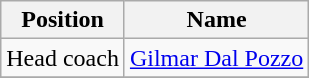<table class="wikitable">
<tr>
<th>Position</th>
<th>Name</th>
</tr>
<tr>
<td>Head coach</td>
<td> <a href='#'>Gilmar Dal Pozzo</a></td>
</tr>
<tr>
</tr>
</table>
